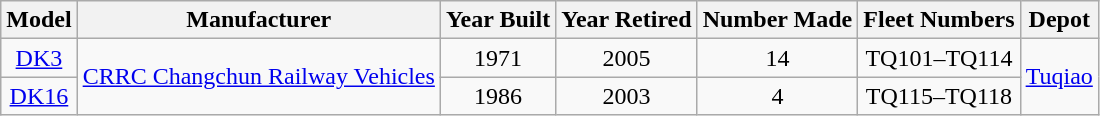<table class="wikitable" style="border-collapse: collapse; text-align: center;">
<tr>
<th>Model</th>
<th>Manufacturer</th>
<th>Year Built</th>
<th>Year Retired</th>
<th>Number Made</th>
<th>Fleet Numbers</th>
<th>Depot</th>
</tr>
<tr>
<td><a href='#'>DK3</a></td>
<td rowspan=2><a href='#'>CRRC Changchun Railway Vehicles</a></td>
<td>1971</td>
<td>2005</td>
<td>14</td>
<td>TQ101–TQ114</td>
<td rowspan=2><a href='#'>Tuqiao</a></td>
</tr>
<tr>
<td><a href='#'>DK16</a></td>
<td>1986</td>
<td>2003</td>
<td>4</td>
<td>TQ115–TQ118</td>
</tr>
</table>
